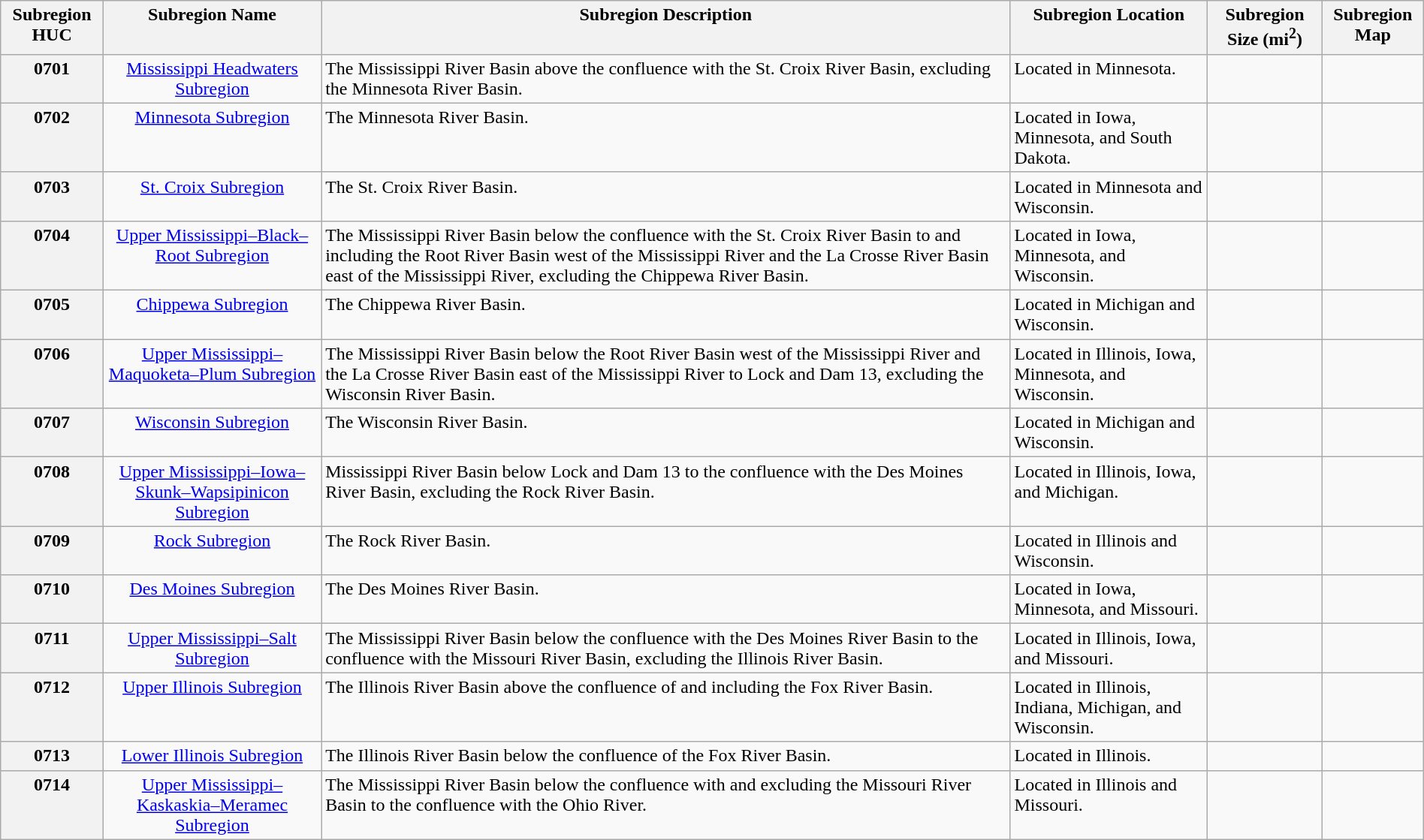<table class="wikitable" border="1" style="margin: 1em auto 1em auto;">
<tr valign="top">
<th scope="col">Subregion HUC</th>
<th scope="col">Subregion Name</th>
<th scope="col">Subregion Description</th>
<th scope="col">Subregion Location</th>
<th scope="col">Subregion Size (mi<sup>2</sup>)</th>
<th scope="col">Subregion Map</th>
</tr>
<tr valign="top">
<th scope="row">0701</th>
<td align="center"><a href='#'>Mississippi Headwaters Subregion</a></td>
<td align="left">The Mississippi River Basin above the confluence with the St. Croix River Basin, excluding the Minnesota River Basin.</td>
<td>Located in Minnesota.</td>
<td align="center"></td>
<td align="right"></td>
</tr>
<tr valign="top">
<th scope="row">0702</th>
<td align="center"><a href='#'>Minnesota Subregion</a></td>
<td align="left">The Minnesota River Basin.</td>
<td>Located in Iowa, Minnesota, and South Dakota.</td>
<td align="center"></td>
<td align="right"></td>
</tr>
<tr valign="top">
<th scope="row">0703</th>
<td align="center"><a href='#'>St. Croix Subregion</a></td>
<td align="left">The St. Croix River Basin.</td>
<td>Located in Minnesota and Wisconsin.</td>
<td align="center"></td>
<td align="right"></td>
</tr>
<tr valign="top">
<th scope="row">0704</th>
<td align="center"><a href='#'>Upper Mississippi–Black–Root Subregion</a></td>
<td align="left">The Mississippi River Basin below the confluence with the St. Croix River Basin to and including the Root River Basin west of the Mississippi River and the La Crosse River Basin east of the Mississippi River, excluding the Chippewa River Basin.</td>
<td>Located in Iowa, Minnesota, and Wisconsin.</td>
<td align="center"></td>
<td align="right"></td>
</tr>
<tr valign="top">
<th scope="row">0705</th>
<td align="center"><a href='#'>Chippewa Subregion</a></td>
<td align="left">The Chippewa River Basin.</td>
<td>Located in Michigan and Wisconsin.</td>
<td align="center"></td>
<td align="right"></td>
</tr>
<tr valign="top">
<th scope="row">0706</th>
<td align="center"><a href='#'>Upper Mississippi–Maquoketa–Plum Subregion</a></td>
<td align="left">The Mississippi River Basin below the Root River Basin west of the Mississippi River and the La Crosse River Basin east of the Mississippi River to Lock and Dam 13, excluding the Wisconsin River Basin.</td>
<td>Located in Illinois, Iowa, Minnesota, and Wisconsin.</td>
<td align="center"></td>
<td align="right"></td>
</tr>
<tr valign="top">
<th scope="row">0707</th>
<td align="center"><a href='#'>Wisconsin Subregion</a></td>
<td align="left">The Wisconsin River Basin.</td>
<td>Located in Michigan and Wisconsin.</td>
<td align="center"></td>
<td align="right"></td>
</tr>
<tr valign="top">
<th scope="row">0708</th>
<td align="center"><a href='#'>Upper Mississippi–Iowa–Skunk–Wapsipinicon Subregion</a></td>
<td align="left">Mississippi River Basin below Lock and Dam 13 to the confluence with the Des Moines River Basin, excluding the Rock River Basin.</td>
<td>Located in Illinois, Iowa, and Michigan.</td>
<td align="center"></td>
<td align="right"></td>
</tr>
<tr valign="top">
<th scope="row">0709</th>
<td align="center"><a href='#'>Rock Subregion</a></td>
<td align="left">The Rock River Basin.</td>
<td>Located in Illinois and Wisconsin.</td>
<td align="center"></td>
<td align="right"></td>
</tr>
<tr valign="top">
<th scope="row">0710</th>
<td align="center"><a href='#'>Des Moines Subregion</a></td>
<td align="left">The Des Moines River Basin.</td>
<td>Located in Iowa, Minnesota, and Missouri.</td>
<td align="center"></td>
<td align="right"></td>
</tr>
<tr valign="top">
<th scope="row">0711</th>
<td align="center"><a href='#'>Upper Mississippi–Salt Subregion</a></td>
<td align="left">The Mississippi River Basin below the confluence with the Des Moines River Basin to the confluence with the Missouri River Basin, excluding the Illinois River Basin.</td>
<td>Located in Illinois, Iowa, and Missouri.</td>
<td align="center"></td>
<td align="right"></td>
</tr>
<tr valign="top">
<th scope="row">0712</th>
<td align="center"><a href='#'>Upper Illinois Subregion</a></td>
<td align="left">The Illinois River Basin above the confluence of and including the Fox River Basin.</td>
<td>Located in Illinois, Indiana, Michigan, and Wisconsin.</td>
<td align="center"></td>
<td align="right"></td>
</tr>
<tr valign="top">
<th scope="row">0713</th>
<td align="center"><a href='#'>Lower Illinois Subregion</a></td>
<td align="left">The Illinois River Basin below the confluence of the Fox River Basin.</td>
<td>Located in Illinois.</td>
<td align="center"></td>
<td align="right"></td>
</tr>
<tr valign="top">
<th scope="row">0714</th>
<td align="center"><a href='#'>Upper Mississippi–Kaskaskia–Meramec Subregion</a></td>
<td align="left">The Mississippi River Basin below the confluence with and excluding the Missouri River Basin to the confluence with the Ohio River.</td>
<td>Located in Illinois and Missouri.</td>
<td align="center"></td>
<td align="right"></td>
</tr>
</table>
